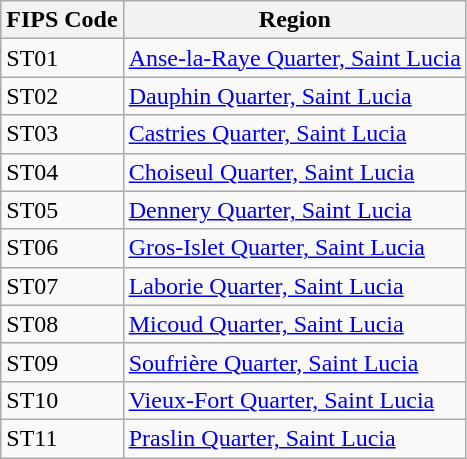<table class="wikitable">
<tr>
<th>FIPS Code</th>
<th>Region</th>
</tr>
<tr>
<td>ST01</td>
<td><a href='#'>Anse-la-Raye Quarter, Saint Lucia</a></td>
</tr>
<tr>
<td>ST02</td>
<td><a href='#'>Dauphin Quarter, Saint Lucia</a></td>
</tr>
<tr>
<td>ST03</td>
<td><a href='#'>Castries Quarter, Saint Lucia</a></td>
</tr>
<tr>
<td>ST04</td>
<td><a href='#'>Choiseul Quarter, Saint Lucia</a></td>
</tr>
<tr>
<td>ST05</td>
<td><a href='#'>Dennery Quarter, Saint Lucia</a></td>
</tr>
<tr>
<td>ST06</td>
<td><a href='#'>Gros-Islet Quarter, Saint Lucia</a></td>
</tr>
<tr>
<td>ST07</td>
<td><a href='#'>Laborie Quarter, Saint Lucia</a></td>
</tr>
<tr>
<td>ST08</td>
<td><a href='#'>Micoud Quarter, Saint Lucia</a></td>
</tr>
<tr>
<td>ST09</td>
<td><a href='#'>Soufrière Quarter, Saint Lucia</a></td>
</tr>
<tr>
<td>ST10</td>
<td><a href='#'>Vieux-Fort Quarter, Saint Lucia</a></td>
</tr>
<tr>
<td>ST11</td>
<td><a href='#'>Praslin Quarter, Saint Lucia</a></td>
</tr>
</table>
